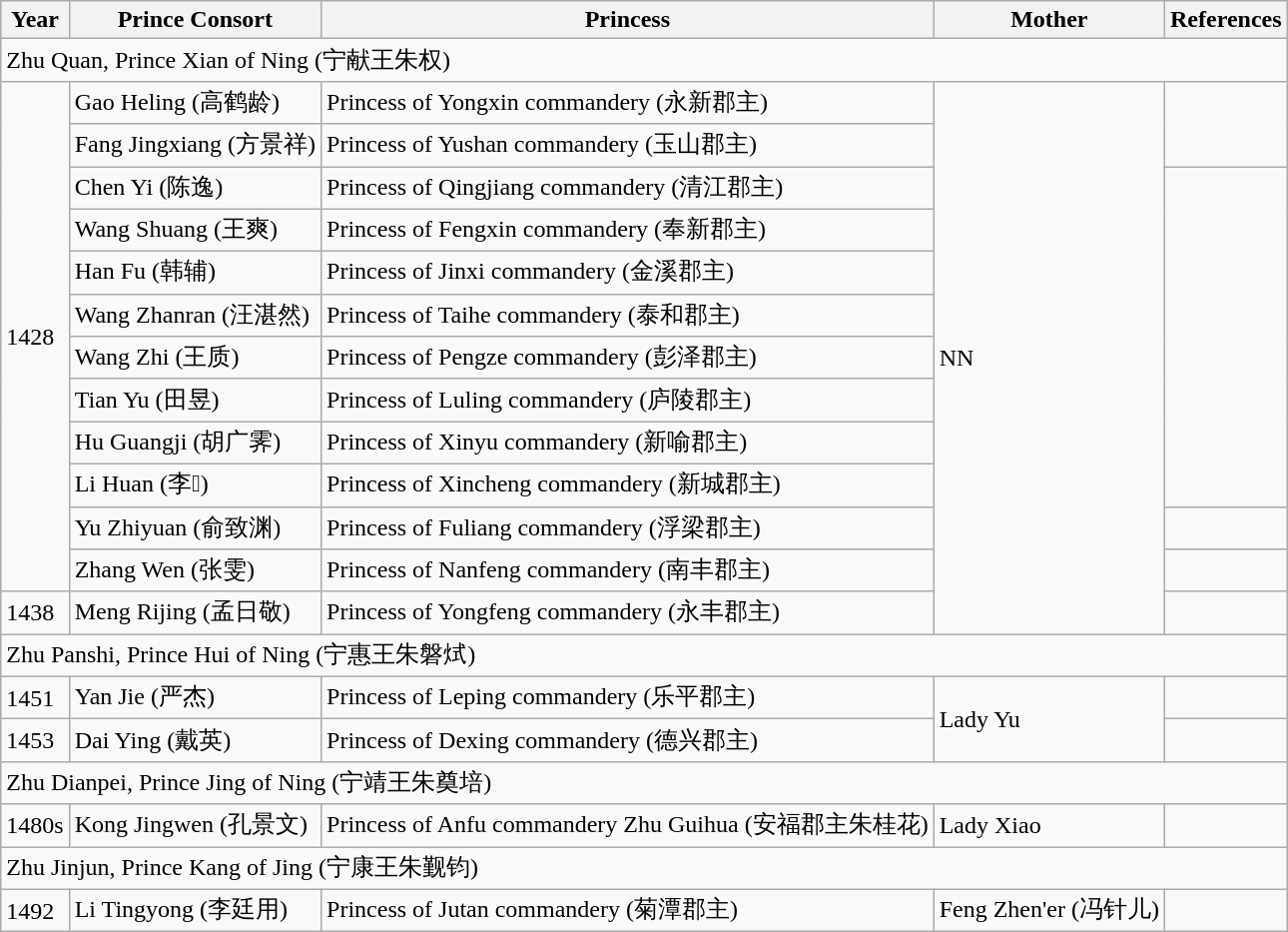<table class="wikitable">
<tr>
<th>Year</th>
<th>Prince Consort</th>
<th>Princess</th>
<th>Mother</th>
<th>References</th>
</tr>
<tr>
<td colspan="5">Zhu Quan, Prince Xian of Ning (宁献王朱权)</td>
</tr>
<tr>
<td rowspan="12">1428</td>
<td>Gao Heling (高鹤龄)</td>
<td>Princess of Yongxin commandery (永新郡主)</td>
<td rowspan="13">NN</td>
<td rowspan="2"></td>
</tr>
<tr>
<td>Fang Jingxiang (方景祥)</td>
<td>Princess of Yushan commandery (玉山郡主)</td>
</tr>
<tr>
<td>Chen Yi (陈逸)</td>
<td>Princess of Qingjiang commandery (清江郡主)</td>
<td rowspan="8"></td>
</tr>
<tr>
<td>Wang Shuang (王爽)</td>
<td>Princess of Fengxin commandery (奉新郡主)</td>
</tr>
<tr>
<td>Han Fu (韩辅)</td>
<td>Princess of Jinxi commandery (金溪郡主)</td>
</tr>
<tr>
<td>Wang Zhanran (汪湛然)</td>
<td>Princess of Taihe commandery (泰和郡主)</td>
</tr>
<tr>
<td>Wang Zhi (王质)</td>
<td>Princess of Pengze commandery (彭泽郡主)</td>
</tr>
<tr>
<td>Tian Yu (田昱)</td>
<td>Princess of Luling commandery (庐陵郡主)</td>
</tr>
<tr>
<td>Hu Guangji (胡广霁)</td>
<td>Princess of Xinyu commandery (新喻郡主)</td>
</tr>
<tr>
<td>Li Huan (李𤩽)</td>
<td>Princess of Xincheng commandery (新城郡主)</td>
</tr>
<tr>
<td>Yu Zhiyuan (俞致渊)</td>
<td>Princess of Fuliang commandery (浮梁郡主)</td>
<td></td>
</tr>
<tr>
<td>Zhang Wen (张雯)</td>
<td>Princess of Nanfeng commandery (南丰郡主)</td>
<td></td>
</tr>
<tr>
<td>1438</td>
<td>Meng Rijing (孟日敬)</td>
<td>Princess of Yongfeng commandery (永丰郡主)</td>
<td></td>
</tr>
<tr>
<td colspan="5">Zhu Panshi, Prince Hui of Ning (宁惠王朱磐烒)</td>
</tr>
<tr>
<td>1451</td>
<td>Yan Jie (严杰)</td>
<td>Princess of Leping commandery (乐平郡主)</td>
<td rowspan="2">Lady Yu</td>
<td></td>
</tr>
<tr>
<td>1453</td>
<td>Dai Ying (戴英)</td>
<td>Princess of Dexing commandery (德兴郡主)</td>
<td></td>
</tr>
<tr>
<td colspan="5">Zhu Dianpei, Prince Jing of Ning (宁靖王朱奠培)</td>
</tr>
<tr>
<td>1480s</td>
<td>Kong Jingwen (孔景文)</td>
<td>Princess of Anfu commandery Zhu Guihua (安福郡主朱桂花)</td>
<td>Lady Xiao</td>
<td></td>
</tr>
<tr>
<td colspan="5">Zhu Jinjun, Prince Kang of Jing (宁康王朱觐钧)</td>
</tr>
<tr>
<td>1492</td>
<td>Li Tingyong (李廷用)</td>
<td>Princess of Jutan commandery (菊潭郡主)</td>
<td>Feng Zhen'er (冯针儿)</td>
<td></td>
</tr>
</table>
